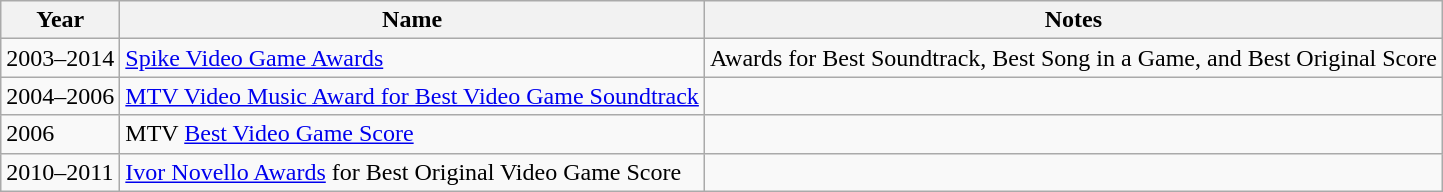<table class="wikitable">
<tr>
<th>Year</th>
<th>Name</th>
<th>Notes</th>
</tr>
<tr>
<td>2003–2014</td>
<td><a href='#'>Spike Video Game Awards</a></td>
<td>Awards for Best Soundtrack, Best Song in a Game, and Best Original Score</td>
</tr>
<tr>
<td>2004–2006</td>
<td><a href='#'>MTV Video Music Award for Best Video Game Soundtrack</a></td>
<td></td>
</tr>
<tr>
<td>2006</td>
<td>MTV <a href='#'>Best Video Game Score</a></td>
<td></td>
</tr>
<tr>
<td>2010–2011</td>
<td><a href='#'>Ivor Novello Awards</a> for Best Original Video Game Score</td>
<td></td>
</tr>
</table>
